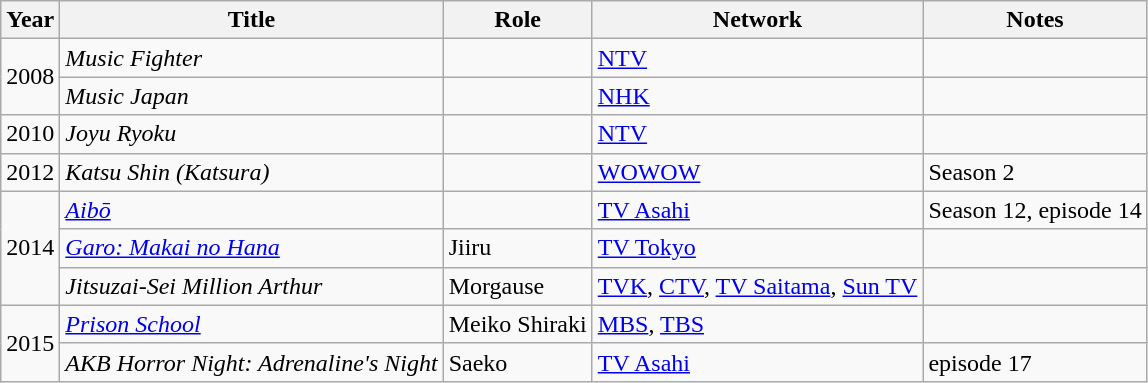<table class="wikitable">
<tr>
<th>Year</th>
<th>Title</th>
<th>Role</th>
<th>Network</th>
<th>Notes</th>
</tr>
<tr>
<td rowspan="2">2008</td>
<td><em>Music Fighter</em></td>
<td></td>
<td><a href='#'>NTV</a></td>
<td></td>
</tr>
<tr>
<td><em>Music Japan</em></td>
<td></td>
<td><a href='#'>NHK</a></td>
<td></td>
</tr>
<tr>
<td>2010</td>
<td><em>Joyu Ryoku</em></td>
<td></td>
<td><a href='#'>NTV</a></td>
<td></td>
</tr>
<tr>
<td>2012</td>
<td><em>Katsu Shin (Katsura)</em></td>
<td></td>
<td><a href='#'>WOWOW</a></td>
<td>Season 2</td>
</tr>
<tr>
<td rowspan="3">2014</td>
<td><em><a href='#'>Aibō</a></em></td>
<td></td>
<td><a href='#'>TV Asahi</a></td>
<td>Season 12, episode 14</td>
</tr>
<tr>
<td><em><a href='#'>Garo: Makai no Hana</a></em></td>
<td>Jiiru</td>
<td><a href='#'>TV Tokyo</a></td>
<td></td>
</tr>
<tr>
<td><em>Jitsuzai-Sei Million Arthur</em></td>
<td>Morgause</td>
<td><a href='#'>TVK</a>, <a href='#'>CTV</a>, <a href='#'>TV Saitama</a>, <a href='#'>Sun TV</a></td>
<td></td>
</tr>
<tr>
<td rowspan="2">2015</td>
<td><em><a href='#'>Prison School</a></em></td>
<td>Meiko Shiraki</td>
<td><a href='#'>MBS</a>, <a href='#'>TBS</a></td>
<td></td>
</tr>
<tr>
<td><em>AKB Horror Night: Adrenaline's Night</em></td>
<td>Saeko</td>
<td><a href='#'>TV Asahi</a></td>
<td>episode 17</td>
</tr>
</table>
